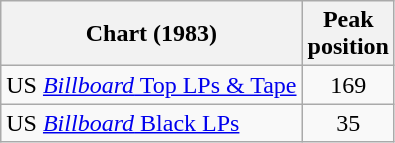<table class="wikitable sortable">
<tr>
<th>Chart (1983)</th>
<th>Peak <br> position</th>
</tr>
<tr>
<td>US <a href='#'><em>Billboard</em> Top LPs & Tape</a></td>
<td align =center>169</td>
</tr>
<tr>
<td>US <a href='#'><em>Billboard</em> Black LPs</a></td>
<td align =center>35</td>
</tr>
</table>
